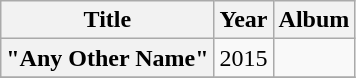<table class="wikitable plainrowheaders" style="text-align:center">
<tr>
<th>Title</th>
<th>Year</th>
<th>Album</th>
</tr>
<tr>
<th scope="row">"Any Other Name"<br></th>
<td>2015</td>
<td></td>
</tr>
<tr>
</tr>
</table>
